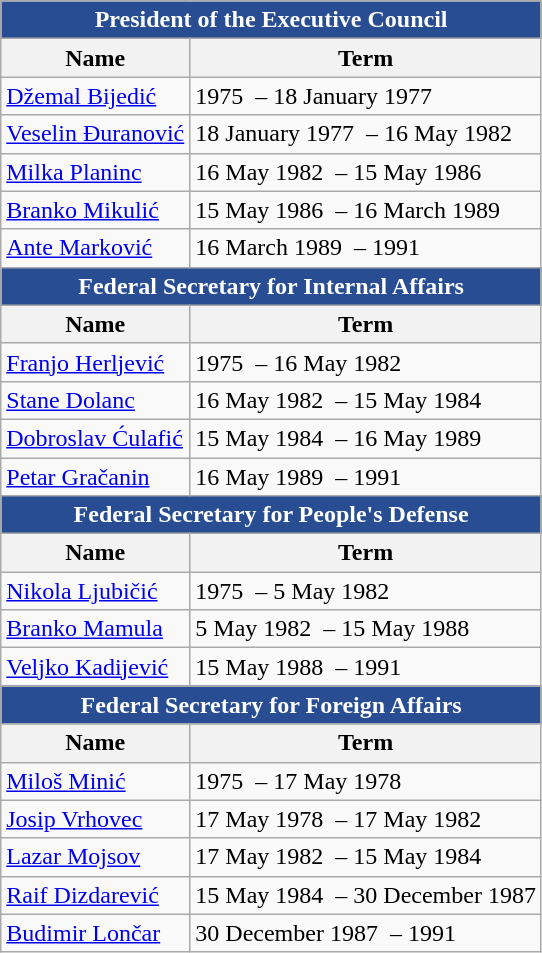<table class="wikitable">
<tr ->
<td colspan="3" style="background:#284D93; text-align:center; color:white;"><strong>President of the Executive Council</strong></td>
</tr>
<tr ->
<th>Name</th>
<th>Term</th>
</tr>
<tr ->
<td><a href='#'>Džemal Bijedić</a></td>
<td>1975  – 18 January 1977</td>
</tr>
<tr ->
<td><a href='#'>Veselin Đuranović</a></td>
<td>18 January 1977   – 16 May 1982</td>
</tr>
<tr ->
<td><a href='#'>Milka Planinc</a></td>
<td>16 May 1982  – 15 May 1986</td>
</tr>
<tr ->
<td><a href='#'>Branko Mikulić</a></td>
<td>15 May 1986  – 16 March 1989</td>
</tr>
<tr ->
<td><a href='#'>Ante Marković</a></td>
<td>16 March 1989  – 1991</td>
</tr>
<tr ->
<td colspan="3" style="background:#284D93; text-align:center; color:white;"><strong>Federal Secretary for Internal Affairs</strong></td>
</tr>
<tr ->
<th>Name</th>
<th>Term</th>
</tr>
<tr ->
<td><a href='#'>Franjo Herljević</a></td>
<td>1975  – 16 May 1982</td>
</tr>
<tr ->
<td><a href='#'>Stane Dolanc</a></td>
<td>16 May 1982  – 15 May 1984</td>
</tr>
<tr ->
<td><a href='#'>Dobroslav Ćulafić</a></td>
<td>15 May 1984  – 16 May 1989</td>
</tr>
<tr ->
<td><a href='#'>Petar Gračanin</a></td>
<td>16 May 1989  – 1991</td>
</tr>
<tr ->
<td colspan="3" style="background:#284D93; text-align:center; color:white;"><strong>Federal Secretary for People's Defense</strong></td>
</tr>
<tr ->
<th>Name</th>
<th>Term</th>
</tr>
<tr ->
<td><a href='#'>Nikola Ljubičić</a></td>
<td>1975  – 5 May 1982</td>
</tr>
<tr ->
<td><a href='#'>Branko Mamula</a></td>
<td>5 May 1982  – 15 May 1988</td>
</tr>
<tr ->
<td><a href='#'>Veljko Kadijević</a></td>
<td>15 May 1988  – 1991</td>
</tr>
<tr ->
<td colspan="3" style="background:#284D93; text-align:center; color:white;"><strong>Federal Secretary for Foreign Affairs</strong></td>
</tr>
<tr ->
<th>Name</th>
<th>Term</th>
</tr>
<tr ->
<td><a href='#'>Miloš Minić</a></td>
<td>1975  – 17 May 1978</td>
</tr>
<tr ->
<td><a href='#'>Josip Vrhovec</a></td>
<td>17 May 1978  – 17 May 1982</td>
</tr>
<tr ->
<td><a href='#'>Lazar Mojsov</a></td>
<td>17 May 1982  – 15 May 1984</td>
</tr>
<tr ->
<td><a href='#'>Raif Dizdarević</a></td>
<td>15 May 1984  – 30 December 1987</td>
</tr>
<tr ->
<td><a href='#'>Budimir Lončar</a></td>
<td>30 December 1987  – 1991</td>
</tr>
</table>
